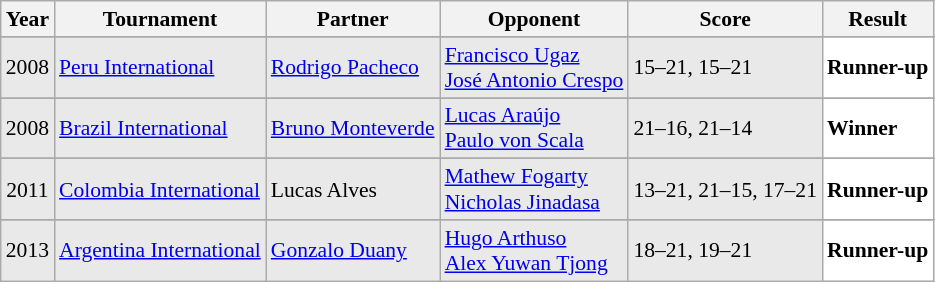<table class="sortable wikitable" style="font-size: 90%;">
<tr>
<th>Year</th>
<th>Tournament</th>
<th>Partner</th>
<th>Opponent</th>
<th>Score</th>
<th>Result</th>
</tr>
<tr>
</tr>
<tr style="background:#E9E9E9">
<td align="center">2008</td>
<td align="left"><a href='#'>Peru International</a></td>
<td align="left"> <a href='#'>Rodrigo Pacheco</a></td>
<td align="left"> <a href='#'>Francisco Ugaz</a><br> <a href='#'>José Antonio Crespo</a></td>
<td align="left">15–21, 15–21</td>
<td style="text-align:left; background:white"> <strong>Runner-up</strong></td>
</tr>
<tr>
</tr>
<tr style="background:#E9E9E9">
<td align="center">2008</td>
<td align="left"><a href='#'>Brazil International</a></td>
<td align="left"> <a href='#'>Bruno Monteverde</a></td>
<td align="left"> <a href='#'>Lucas Araújo</a><br> <a href='#'>Paulo von Scala</a></td>
<td align="left">21–16, 21–14</td>
<td style="text-align:left; background:white"> <strong>Winner</strong></td>
</tr>
<tr>
</tr>
<tr style="background:#E9E9E9">
<td align="center">2011</td>
<td align="left"><a href='#'>Colombia International</a></td>
<td align="left"> Lucas Alves</td>
<td align="left"> <a href='#'>Mathew Fogarty</a><br> <a href='#'>Nicholas Jinadasa</a></td>
<td align="left">13–21, 21–15, 17–21</td>
<td style="text-align:left; background:white"> <strong>Runner-up</strong></td>
</tr>
<tr>
</tr>
<tr style="background:#E9E9E9">
<td align="center">2013</td>
<td align="left"><a href='#'>Argentina International</a></td>
<td align="left"> <a href='#'>Gonzalo Duany</a></td>
<td align="left"> <a href='#'>Hugo Arthuso</a><br> <a href='#'>Alex Yuwan Tjong</a></td>
<td align="left">18–21, 19–21</td>
<td style="text-align:left; background:white"> <strong>Runner-up</strong></td>
</tr>
</table>
